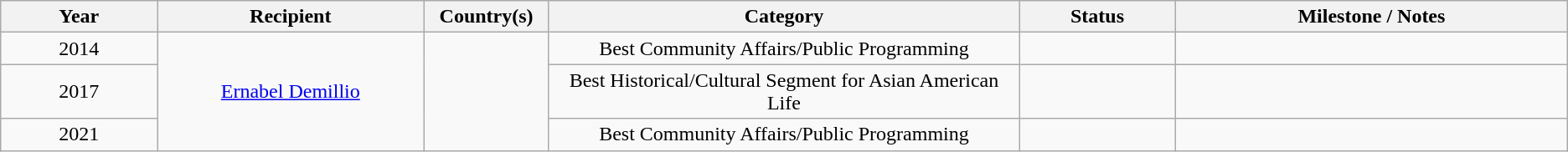<table class="wikitable" style="text-align: center">
<tr>
<th width="10%">Year</th>
<th width="17%">Recipient</th>
<th width="8%">Country(s)</th>
<th width="30%">Category</th>
<th width="10%">Status</th>
<th width="25%">Milestone / Notes</th>
</tr>
<tr>
<td>2014</td>
<td rowspan="3"><a href='#'>Ernabel Demillio</a></td>
<td rowspan="3"></td>
<td>Best Community Affairs/Public Programming</td>
<td></td>
<td></td>
</tr>
<tr>
<td>2017</td>
<td>Best Historical/Cultural Segment for Asian American Life</td>
<td></td>
<td></td>
</tr>
<tr>
<td>2021</td>
<td>Best Community Affairs/Public Programming</td>
<td></td>
<td></td>
</tr>
</table>
